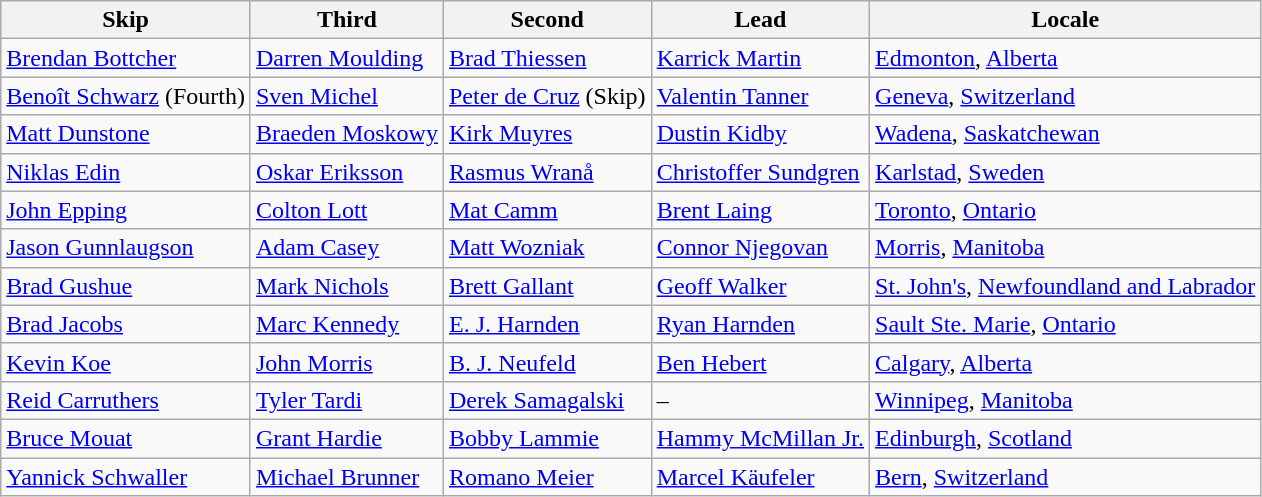<table class=wikitable>
<tr>
<th>Skip</th>
<th>Third</th>
<th>Second</th>
<th>Lead</th>
<th>Locale</th>
</tr>
<tr>
<td><a href='#'>Brendan Bottcher</a></td>
<td><a href='#'>Darren Moulding</a></td>
<td><a href='#'>Brad Thiessen</a></td>
<td><a href='#'>Karrick Martin</a></td>
<td> <a href='#'>Edmonton</a>, <a href='#'>Alberta</a></td>
</tr>
<tr>
<td><a href='#'>Benoît Schwarz</a> (Fourth)</td>
<td><a href='#'>Sven Michel</a></td>
<td><a href='#'>Peter de Cruz</a> (Skip)</td>
<td><a href='#'>Valentin Tanner</a></td>
<td> <a href='#'>Geneva</a>, <a href='#'>Switzerland</a></td>
</tr>
<tr>
<td><a href='#'>Matt Dunstone</a></td>
<td><a href='#'>Braeden Moskowy</a></td>
<td><a href='#'>Kirk Muyres</a></td>
<td><a href='#'>Dustin Kidby</a></td>
<td> <a href='#'>Wadena</a>, <a href='#'>Saskatchewan</a></td>
</tr>
<tr>
<td><a href='#'>Niklas Edin</a></td>
<td><a href='#'>Oskar Eriksson</a></td>
<td><a href='#'>Rasmus Wranå</a></td>
<td><a href='#'>Christoffer Sundgren</a></td>
<td> <a href='#'>Karlstad</a>, <a href='#'>Sweden</a></td>
</tr>
<tr>
<td><a href='#'>John Epping</a></td>
<td><a href='#'>Colton Lott</a></td>
<td><a href='#'>Mat Camm</a></td>
<td><a href='#'>Brent Laing</a></td>
<td> <a href='#'>Toronto</a>, <a href='#'>Ontario</a></td>
</tr>
<tr>
<td><a href='#'>Jason Gunnlaugson</a></td>
<td><a href='#'>Adam Casey</a></td>
<td><a href='#'>Matt Wozniak</a></td>
<td><a href='#'>Connor Njegovan</a></td>
<td> <a href='#'>Morris</a>, <a href='#'>Manitoba</a></td>
</tr>
<tr>
<td><a href='#'>Brad Gushue</a></td>
<td><a href='#'>Mark Nichols</a></td>
<td><a href='#'>Brett Gallant</a></td>
<td><a href='#'>Geoff Walker</a></td>
<td> <a href='#'>St. John's</a>, <a href='#'>Newfoundland and Labrador</a></td>
</tr>
<tr>
<td><a href='#'>Brad Jacobs</a></td>
<td><a href='#'>Marc Kennedy</a></td>
<td><a href='#'>E. J. Harnden</a></td>
<td><a href='#'>Ryan Harnden</a></td>
<td> <a href='#'>Sault Ste. Marie</a>, <a href='#'>Ontario</a></td>
</tr>
<tr>
<td><a href='#'>Kevin Koe</a></td>
<td><a href='#'>John Morris</a></td>
<td><a href='#'>B. J. Neufeld</a></td>
<td><a href='#'>Ben Hebert</a></td>
<td> <a href='#'>Calgary</a>, <a href='#'>Alberta</a></td>
</tr>
<tr>
<td><a href='#'>Reid Carruthers</a></td>
<td><a href='#'>Tyler Tardi</a></td>
<td><a href='#'>Derek Samagalski</a></td>
<td>–</td>
<td> <a href='#'>Winnipeg</a>, <a href='#'>Manitoba</a></td>
</tr>
<tr>
<td><a href='#'>Bruce Mouat</a></td>
<td><a href='#'>Grant Hardie</a></td>
<td><a href='#'>Bobby Lammie</a></td>
<td><a href='#'>Hammy McMillan Jr.</a></td>
<td> <a href='#'>Edinburgh</a>, <a href='#'>Scotland</a></td>
</tr>
<tr>
<td><a href='#'>Yannick Schwaller</a></td>
<td><a href='#'>Michael Brunner</a></td>
<td><a href='#'>Romano Meier</a></td>
<td><a href='#'>Marcel Käufeler</a></td>
<td> <a href='#'>Bern</a>, <a href='#'>Switzerland</a></td>
</tr>
</table>
